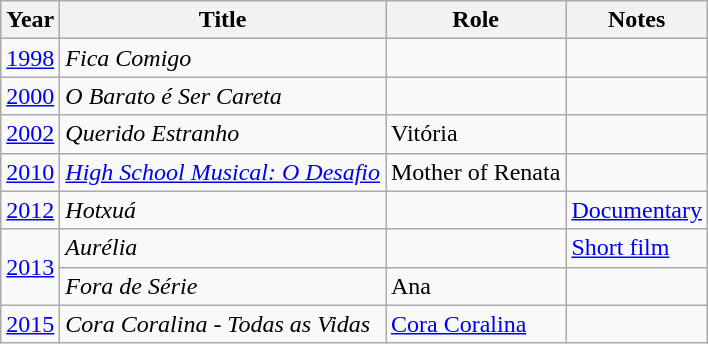<table class="wikitable">
<tr>
<th>Year</th>
<th>Title</th>
<th>Role</th>
<th>Notes</th>
</tr>
<tr>
<td><a href='#'>1998</a></td>
<td><em>Fica Comigo</em></td>
<td></td>
<td></td>
</tr>
<tr>
<td><a href='#'>2000</a></td>
<td><em>O Barato é Ser Careta</em></td>
<td></td>
<td></td>
</tr>
<tr>
<td><a href='#'>2002</a></td>
<td><em>Querido Estranho</em></td>
<td>Vitória</td>
<td></td>
</tr>
<tr>
<td><a href='#'>2010</a></td>
<td><em><a href='#'>High School Musical: O Desafio</a></em></td>
<td>Mother of Renata</td>
<td></td>
</tr>
<tr>
<td><a href='#'>2012</a></td>
<td><em>Hotxuá</em></td>
<td></td>
<td><a href='#'>Documentary</a></td>
</tr>
<tr>
<td rowspan="2"><a href='#'>2013</a></td>
<td><em>Aurélia</em></td>
<td></td>
<td><a href='#'>Short film</a></td>
</tr>
<tr>
<td><em>Fora de Série</em></td>
<td>Ana</td>
<td></td>
</tr>
<tr>
<td><a href='#'>2015</a></td>
<td><em>Cora Coralina - Todas as Vidas</em></td>
<td><a href='#'>Cora Coralina</a></td>
<td></td>
</tr>
</table>
